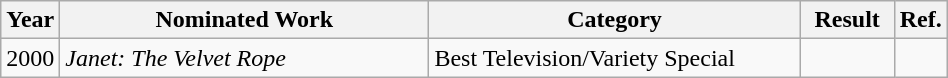<table class="wikitable" width="50%">
<tr>
<th width="5%">Year</th>
<th width="40%">Nominated Work</th>
<th width="40%">Category</th>
<th width="10%">Result</th>
<th width="5%">Ref.</th>
</tr>
<tr>
<td>2000</td>
<td><em>Janet: The Velvet Rope</em></td>
<td>Best Television/Variety Special</td>
<td></td>
<td></td>
</tr>
</table>
